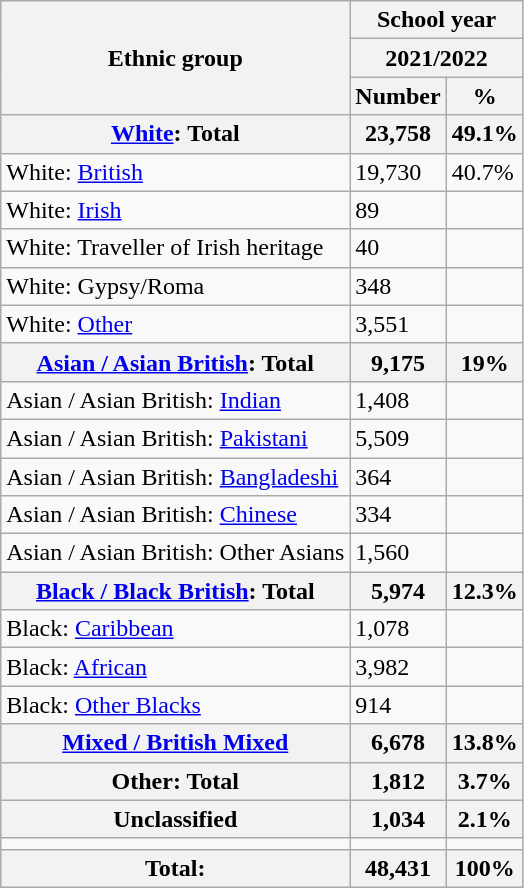<table class="wikitable">
<tr>
<th rowspan="3">Ethnic group</th>
<th colspan="2">School year</th>
</tr>
<tr>
<th colspan="2">2021/2022</th>
</tr>
<tr>
<th>Number</th>
<th>%</th>
</tr>
<tr>
<th><a href='#'>White</a>: Total</th>
<th>23,758</th>
<th>49.1%</th>
</tr>
<tr>
<td>White: <a href='#'>British</a></td>
<td>19,730</td>
<td>40.7%</td>
</tr>
<tr>
<td>White: <a href='#'>Irish</a></td>
<td>89</td>
<td></td>
</tr>
<tr>
<td>White: Traveller of Irish heritage</td>
<td>40</td>
<td></td>
</tr>
<tr>
<td>White: Gypsy/Roma</td>
<td>348</td>
<td></td>
</tr>
<tr>
<td>White: <a href='#'>Other</a></td>
<td>3,551</td>
<td></td>
</tr>
<tr>
<th><a href='#'>Asian / Asian British</a>: Total</th>
<th>9,175</th>
<th>19%</th>
</tr>
<tr>
<td>Asian / Asian British: <a href='#'>Indian</a></td>
<td>1,408</td>
<td></td>
</tr>
<tr>
<td>Asian / Asian British: <a href='#'>Pakistani</a></td>
<td>5,509</td>
<td></td>
</tr>
<tr>
<td>Asian / Asian British: <a href='#'>Bangladeshi</a></td>
<td>364</td>
<td></td>
</tr>
<tr>
<td>Asian / Asian British: <a href='#'>Chinese</a></td>
<td>334</td>
<td></td>
</tr>
<tr>
<td>Asian / Asian British: Other Asians</td>
<td>1,560</td>
<td></td>
</tr>
<tr>
<th><a href='#'>Black / Black British</a>: Total</th>
<th>5,974</th>
<th>12.3%</th>
</tr>
<tr>
<td>Black: <a href='#'>Caribbean</a></td>
<td>1,078</td>
<td></td>
</tr>
<tr>
<td>Black: <a href='#'>African</a></td>
<td>3,982</td>
<td></td>
</tr>
<tr>
<td>Black: <a href='#'>Other Blacks</a></td>
<td>914</td>
<td></td>
</tr>
<tr>
<th><a href='#'>Mixed / British Mixed</a></th>
<th>6,678</th>
<th>13.8%</th>
</tr>
<tr>
<th>Other: Total</th>
<th>1,812</th>
<th>3.7%</th>
</tr>
<tr>
<th>Unclassified</th>
<th>1,034</th>
<th>2.1%</th>
</tr>
<tr>
<td></td>
<td></td>
<td></td>
</tr>
<tr>
<th>Total:</th>
<th>48,431</th>
<th>100%</th>
</tr>
</table>
